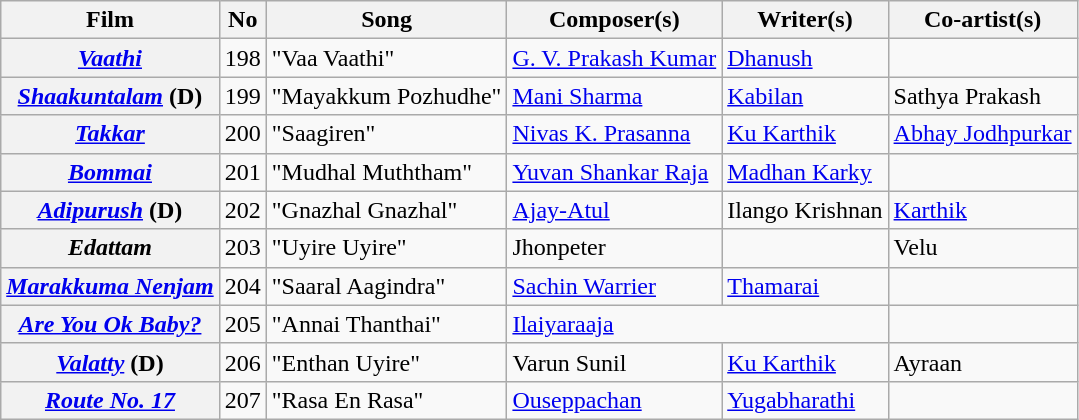<table class="wikitable">
<tr>
<th>Film</th>
<th>No</th>
<th>Song</th>
<th>Composer(s)</th>
<th>Writer(s)</th>
<th>Co-artist(s)</th>
</tr>
<tr>
<th><em><a href='#'>Vaathi</a></em></th>
<td>198</td>
<td>"Vaa Vaathi"</td>
<td><a href='#'>G. V. Prakash Kumar</a></td>
<td><a href='#'>Dhanush</a></td>
<td></td>
</tr>
<tr>
<th><em><a href='#'>Shaakuntalam</a></em> (D)</th>
<td>199</td>
<td>"Mayakkum Pozhudhe"</td>
<td><a href='#'>Mani Sharma</a></td>
<td><a href='#'>Kabilan</a></td>
<td>Sathya Prakash</td>
</tr>
<tr>
<th><a href='#'><em>Takkar</em></a></th>
<td>200</td>
<td>"Saagiren"</td>
<td><a href='#'>Nivas K. Prasanna</a></td>
<td><a href='#'>Ku Karthik</a></td>
<td><a href='#'>Abhay Jodhpurkar</a></td>
</tr>
<tr>
<th><em><a href='#'>Bommai</a></em></th>
<td>201</td>
<td>"Mudhal Muththam"</td>
<td><a href='#'>Yuvan Shankar Raja</a></td>
<td><a href='#'>Madhan Karky</a></td>
<td></td>
</tr>
<tr>
<th><em><a href='#'>Adipurush</a></em> (D)</th>
<td>202</td>
<td>"Gnazhal Gnazhal"</td>
<td><a href='#'>Ajay-Atul</a></td>
<td>Ilango Krishnan</td>
<td><a href='#'>Karthik</a></td>
</tr>
<tr>
<th><em>Edattam</em></th>
<td>203</td>
<td>"Uyire Uyire"</td>
<td>Jhonpeter</td>
<td></td>
<td>Velu</td>
</tr>
<tr>
<th><em><a href='#'>Marakkuma Nenjam</a></em></th>
<td>204</td>
<td>"Saaral Aagindra"</td>
<td><a href='#'>Sachin Warrier</a></td>
<td><a href='#'>Thamarai</a></td>
<td></td>
</tr>
<tr>
<th><em><a href='#'>Are You Ok Baby?</a></em></th>
<td>205</td>
<td>"Annai Thanthai"</td>
<td colspan="2"><a href='#'>Ilaiyaraaja</a></td>
<td></td>
</tr>
<tr>
<th><em><a href='#'>Valatty</a></em> (D)</th>
<td>206</td>
<td>"Enthan Uyire"</td>
<td>Varun Sunil</td>
<td><a href='#'>Ku Karthik</a></td>
<td>Ayraan</td>
</tr>
<tr>
<th><em><a href='#'>Route No. 17</a></em></th>
<td>207</td>
<td>"Rasa En Rasa"</td>
<td><a href='#'>Ouseppachan</a></td>
<td><a href='#'>Yugabharathi</a></td>
<td></td>
</tr>
</table>
